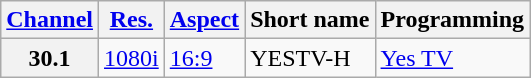<table class="wikitable">
<tr>
<th scope = "col"><a href='#'>Channel</a></th>
<th scope = "col"><a href='#'>Res.</a></th>
<th scope = "col"><a href='#'>Aspect</a></th>
<th scope = "col">Short name</th>
<th scope = "col">Programming</th>
</tr>
<tr>
<th scope = "col">30.1</th>
<td><a href='#'>1080i</a></td>
<td><a href='#'>16:9</a></td>
<td>YESTV-H</td>
<td><a href='#'>Yes TV</a></td>
</tr>
</table>
